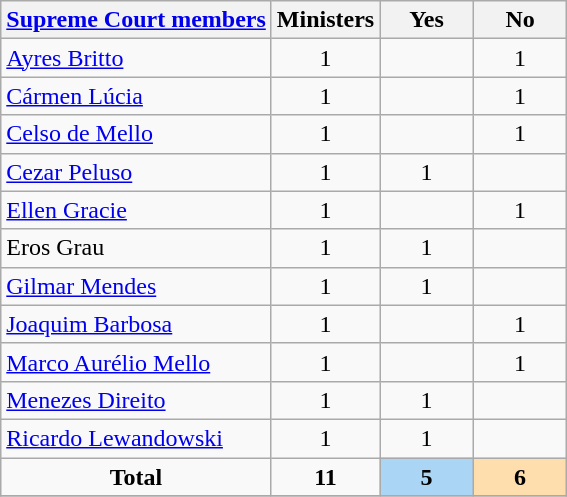<table class="wikitable">
<tr>
<th><a href='#'>Supreme Court members</a></th>
<th width="55pt">Ministers</th>
<th width="55pt">Yes</th>
<th width="55pt">No</th>
</tr>
<tr>
<td align="left"><a href='#'>Ayres Britto</a></td>
<td align="center">1</td>
<td align="center"></td>
<td align="center">1</td>
</tr>
<tr>
<td align="left"><a href='#'>Cármen Lúcia</a></td>
<td align="center">1</td>
<td align="center"></td>
<td align="center">1</td>
</tr>
<tr>
<td align="left"><a href='#'>Celso de Mello</a></td>
<td align="center">1</td>
<td align="center"></td>
<td align="center">1</td>
</tr>
<tr>
<td align="left"><a href='#'>Cezar Peluso</a></td>
<td align="center">1</td>
<td align="center">1</td>
<td align="center"></td>
</tr>
<tr>
<td align="left"><a href='#'>Ellen Gracie</a></td>
<td align="center">1</td>
<td align="center"></td>
<td align="center">1</td>
</tr>
<tr>
<td align="left">Eros Grau</td>
<td align="center">1</td>
<td align="center">1</td>
<td align="center"></td>
</tr>
<tr>
<td align="left"><a href='#'>Gilmar Mendes</a></td>
<td align="center">1</td>
<td align="center">1</td>
<td align="center"></td>
</tr>
<tr>
<td align="left"><a href='#'>Joaquim Barbosa</a></td>
<td align="center">1</td>
<td align="center"></td>
<td align="center">1</td>
</tr>
<tr>
<td align="left"><a href='#'>Marco Aurélio Mello</a></td>
<td align="center">1</td>
<td align="center"></td>
<td align="center">1</td>
</tr>
<tr>
<td align="left"><a href='#'>Menezes Direito</a></td>
<td align="center">1</td>
<td align="center">1</td>
<td align="center"></td>
</tr>
<tr>
<td align="left"><a href='#'>Ricardo Lewandowski</a></td>
<td align="center">1</td>
<td align="center">1</td>
<td align="center"></td>
</tr>
<tr>
<td align="center"><strong>Total</strong></td>
<td align="center"><strong>11</strong></td>
<td align="center" bgcolor="#abd5f5"><strong>5</strong></td>
<td align="center" bgcolor="#FFDEAD"><strong>6</strong></td>
</tr>
<tr>
</tr>
</table>
